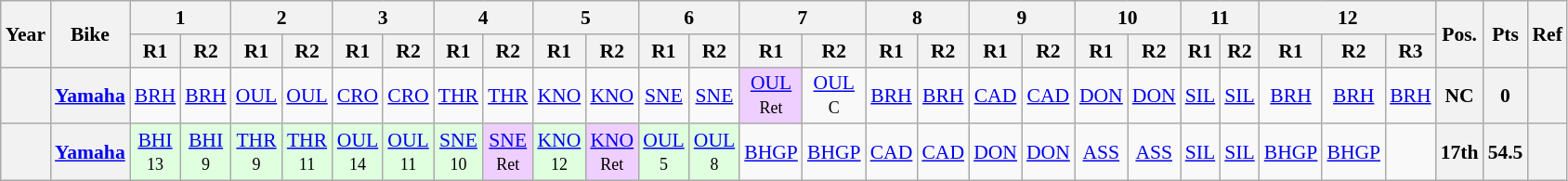<table class="wikitable" style="text-align:center; font-size:90%">
<tr>
<th valign="middle" rowspan=2>Year</th>
<th valign="middle" rowspan=2>Bike</th>
<th colspan=2>1</th>
<th colspan=2>2</th>
<th colspan=2>3</th>
<th colspan=2>4</th>
<th colspan=2>5</th>
<th colspan=2>6</th>
<th colspan=2>7</th>
<th colspan=2>8</th>
<th colspan=2>9</th>
<th colspan=2>10</th>
<th colspan=2>11</th>
<th colspan=3>12</th>
<th rowspan=2>Pos.</th>
<th rowspan=2>Pts</th>
<th rowspan=2>Ref</th>
</tr>
<tr>
<th>R1</th>
<th>R2</th>
<th>R1</th>
<th>R2</th>
<th>R1</th>
<th>R2</th>
<th>R1</th>
<th>R2</th>
<th>R1</th>
<th>R2</th>
<th>R1</th>
<th>R2</th>
<th>R1</th>
<th>R2</th>
<th>R1</th>
<th>R2</th>
<th>R1</th>
<th>R2</th>
<th>R1</th>
<th>R2</th>
<th>R1</th>
<th>R2</th>
<th>R1</th>
<th>R2</th>
<th>R3</th>
</tr>
<tr>
<th></th>
<th><a href='#'>Yamaha</a></th>
<td><a href='#'>BRH</a></td>
<td><a href='#'>BRH</a></td>
<td><a href='#'>OUL</a></td>
<td><a href='#'>OUL</a></td>
<td><a href='#'>CRO</a></td>
<td><a href='#'>CRO</a></td>
<td><a href='#'>THR</a></td>
<td><a href='#'>THR</a></td>
<td><a href='#'>KNO</a></td>
<td><a href='#'>KNO</a></td>
<td><a href='#'>SNE</a></td>
<td><a href='#'>SNE</a></td>
<td style="background:#EFCFFF;"><a href='#'>OUL</a><br><small>Ret</small></td>
<td><a href='#'>OUL</a><br><small>C</small></td>
<td><a href='#'>BRH</a></td>
<td><a href='#'>BRH</a></td>
<td><a href='#'>CAD</a></td>
<td><a href='#'>CAD</a></td>
<td><a href='#'>DON</a></td>
<td><a href='#'>DON</a></td>
<td><a href='#'>SIL</a></td>
<td><a href='#'>SIL</a></td>
<td><a href='#'>BRH</a></td>
<td><a href='#'>BRH</a></td>
<td><a href='#'>BRH</a></td>
<th>NC</th>
<th>0</th>
<th></th>
</tr>
<tr>
<th></th>
<th><a href='#'>Yamaha</a></th>
<td style="background:#DFFFDF;"><a href='#'>BHI</a><br><small>13</small></td>
<td style="background:#DFFFDF;"><a href='#'>BHI</a><br><small>9</small></td>
<td style="background:#DFFFDF;"><a href='#'>THR</a><br><small>9</small></td>
<td style="background:#DFFFDF;"><a href='#'>THR</a><br><small>11</small></td>
<td style="background:#DFFFDF;"><a href='#'>OUL</a><br><small>14</small></td>
<td style="background:#DFFFDF;"><a href='#'>OUL</a><br><small>11</small></td>
<td style="background:#DFFFDF;"><a href='#'>SNE</a><br><small>10</small></td>
<td style="background:#EFCFFF;"><a href='#'>SNE</a><br><small>Ret</small></td>
<td style="background:#DFFFDF;"><a href='#'>KNO</a><br><small>12</small></td>
<td style="background:#EFCFFF;"><a href='#'>KNO</a><br><small>Ret</small></td>
<td style="background:#DFFFDF;"><a href='#'>OUL</a><br><small>5</small></td>
<td style="background:#DFFFDF;"><a href='#'>OUL</a><br><small>8</small></td>
<td><a href='#'>BHGP</a></td>
<td><a href='#'>BHGP</a></td>
<td><a href='#'>CAD</a></td>
<td><a href='#'>CAD</a></td>
<td><a href='#'>DON</a></td>
<td><a href='#'>DON</a></td>
<td><a href='#'>ASS</a></td>
<td><a href='#'>ASS</a></td>
<td><a href='#'>SIL</a></td>
<td><a href='#'>SIL</a></td>
<td><a href='#'>BHGP</a></td>
<td><a href='#'>BHGP</a></td>
<td></td>
<th>17th</th>
<th>54.5</th>
<th></th>
</tr>
</table>
